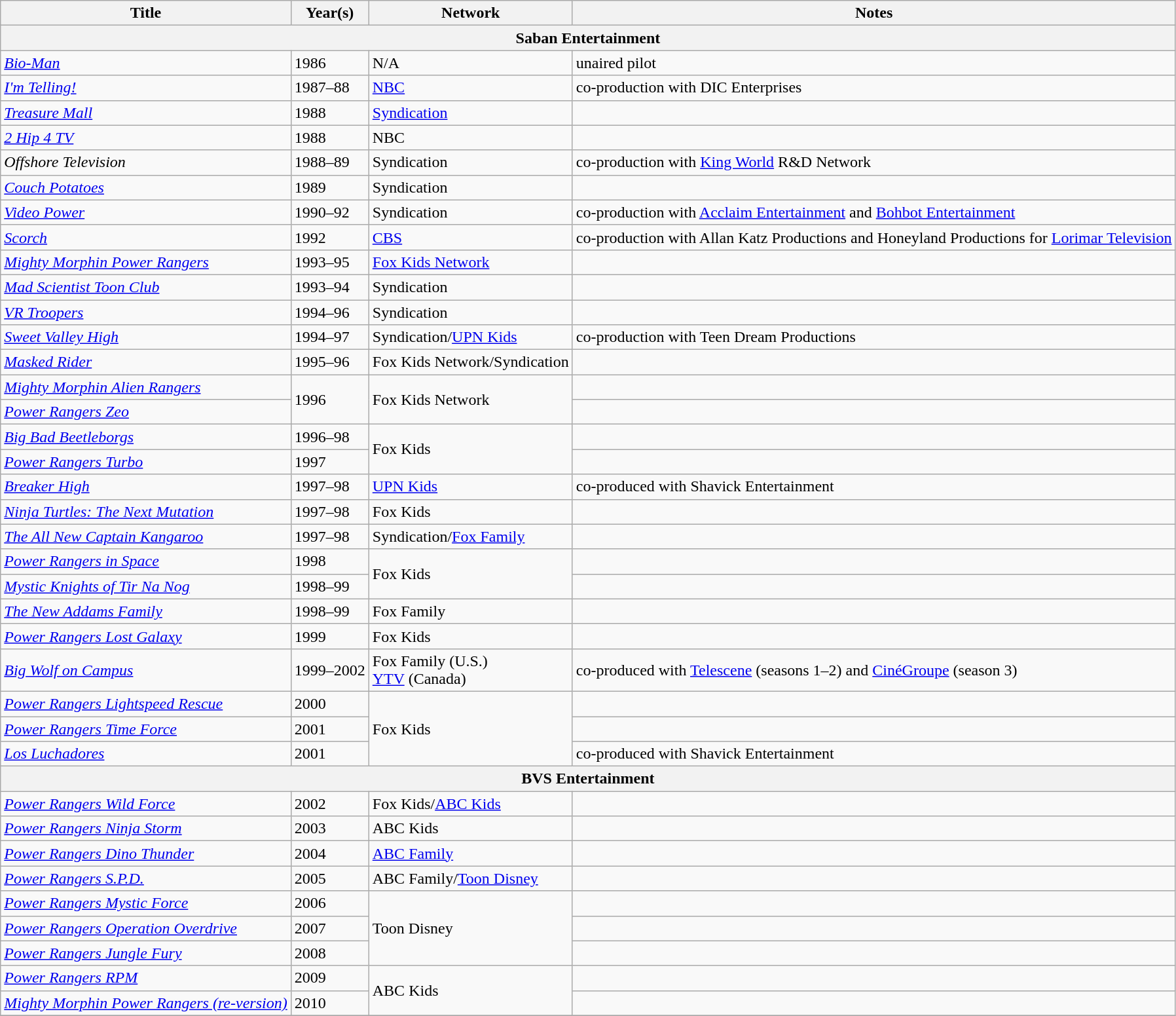<table class="wikitable sortable mw-collapsible">
<tr>
<th>Title</th>
<th>Year(s)</th>
<th>Network</th>
<th>Notes</th>
</tr>
<tr>
<th colspan="4">Saban Entertainment</th>
</tr>
<tr>
<td><em><a href='#'>Bio-Man</a></em></td>
<td>1986</td>
<td>N/A</td>
<td>unaired pilot</td>
</tr>
<tr>
<td><em><a href='#'>I'm Telling!</a></em></td>
<td>1987–88</td>
<td><a href='#'>NBC</a></td>
<td>co-production with DIC Enterprises</td>
</tr>
<tr>
<td><em><a href='#'>Treasure Mall</a></em></td>
<td>1988</td>
<td><a href='#'>Syndication</a></td>
<td></td>
</tr>
<tr>
<td><em><a href='#'>2 Hip 4 TV</a></em></td>
<td>1988</td>
<td>NBC</td>
<td></td>
</tr>
<tr>
<td><em>Offshore Television</em></td>
<td>1988–89</td>
<td>Syndication</td>
<td>co-production with <a href='#'>King World</a> R&D Network</td>
</tr>
<tr>
<td><em><a href='#'>Couch Potatoes</a></em></td>
<td>1989</td>
<td>Syndication</td>
<td></td>
</tr>
<tr>
<td><em><a href='#'>Video Power</a></em></td>
<td>1990–92</td>
<td>Syndication</td>
<td>co-production with <a href='#'>Acclaim Entertainment</a> and <a href='#'>Bohbot Entertainment</a></td>
</tr>
<tr>
<td><em><a href='#'>Scorch</a></em></td>
<td>1992</td>
<td><a href='#'>CBS</a></td>
<td>co-production with Allan Katz Productions and Honeyland Productions for <a href='#'>Lorimar Television</a></td>
</tr>
<tr>
<td><em><a href='#'>Mighty Morphin Power Rangers</a></em></td>
<td>1993–95</td>
<td><a href='#'>Fox Kids Network</a></td>
<td></td>
</tr>
<tr>
<td><em><a href='#'>Mad Scientist Toon Club</a></em></td>
<td>1993–94</td>
<td>Syndication</td>
<td></td>
</tr>
<tr>
<td><em><a href='#'>VR Troopers</a></em></td>
<td>1994–96</td>
<td>Syndication</td>
<td></td>
</tr>
<tr>
<td><em><a href='#'>Sweet Valley High</a></em></td>
<td>1994–97</td>
<td>Syndication/<a href='#'>UPN Kids</a></td>
<td>co-production with Teen Dream Productions</td>
</tr>
<tr>
<td><em><a href='#'>Masked Rider</a></em></td>
<td>1995–96</td>
<td>Fox Kids Network/Syndication</td>
<td></td>
</tr>
<tr>
<td><em><a href='#'>Mighty Morphin Alien Rangers</a></em></td>
<td rowspan="2">1996</td>
<td rowspan="2">Fox Kids Network</td>
<td></td>
</tr>
<tr>
<td><em><a href='#'>Power Rangers Zeo</a></em></td>
<td></td>
</tr>
<tr>
<td><em><a href='#'>Big Bad Beetleborgs</a></em></td>
<td>1996–98</td>
<td rowspan="2">Fox Kids</td>
<td></td>
</tr>
<tr>
<td><em><a href='#'>Power Rangers Turbo</a></em></td>
<td>1997</td>
<td></td>
</tr>
<tr>
<td><em><a href='#'>Breaker High</a></em></td>
<td>1997–98</td>
<td><a href='#'>UPN Kids</a></td>
<td>co-produced with Shavick Entertainment</td>
</tr>
<tr>
<td><em><a href='#'>Ninja Turtles: The Next Mutation</a></em></td>
<td>1997–98</td>
<td>Fox Kids</td>
<td></td>
</tr>
<tr>
<td><em><a href='#'>The All New Captain Kangaroo</a></em></td>
<td>1997–98</td>
<td>Syndication/<a href='#'>Fox Family</a></td>
<td></td>
</tr>
<tr>
<td><em><a href='#'>Power Rangers in Space</a></em></td>
<td>1998</td>
<td rowspan="2">Fox Kids</td>
<td></td>
</tr>
<tr>
<td><em><a href='#'>Mystic Knights of Tir Na Nog</a></em></td>
<td>1998–99</td>
<td></td>
</tr>
<tr>
<td><em><a href='#'>The New Addams Family</a></em></td>
<td>1998–99</td>
<td>Fox Family</td>
<td></td>
</tr>
<tr>
<td><em><a href='#'>Power Rangers Lost Galaxy</a></em></td>
<td>1999</td>
<td>Fox Kids</td>
<td></td>
</tr>
<tr>
<td><em><a href='#'>Big Wolf on Campus</a></em></td>
<td>1999–2002</td>
<td>Fox Family (U.S.)<br><a href='#'>YTV</a> (Canada)</td>
<td>co-produced with <a href='#'>Telescene</a> (seasons 1–2) and <a href='#'>CinéGroupe</a> (season 3)</td>
</tr>
<tr>
<td><em><a href='#'>Power Rangers Lightspeed Rescue</a></em></td>
<td>2000</td>
<td rowspan="3">Fox Kids</td>
<td></td>
</tr>
<tr>
<td><em><a href='#'>Power Rangers Time Force</a></em></td>
<td>2001</td>
<td></td>
</tr>
<tr>
<td><em><a href='#'>Los Luchadores</a></em></td>
<td>2001</td>
<td>co-produced with Shavick Entertainment</td>
</tr>
<tr>
<th colspan="4">BVS Entertainment</th>
</tr>
<tr>
<td><em><a href='#'>Power Rangers Wild Force</a></em></td>
<td>2002</td>
<td>Fox Kids/<a href='#'>ABC Kids</a></td>
<td></td>
</tr>
<tr>
<td><em><a href='#'>Power Rangers Ninja Storm</a></em></td>
<td>2003</td>
<td>ABC Kids</td>
<td></td>
</tr>
<tr>
<td><em><a href='#'>Power Rangers Dino Thunder</a></em></td>
<td>2004</td>
<td><a href='#'>ABC Family</a></td>
<td></td>
</tr>
<tr>
<td><em><a href='#'>Power Rangers S.P.D.</a></em></td>
<td>2005</td>
<td>ABC Family/<a href='#'>Toon Disney</a></td>
<td></td>
</tr>
<tr>
<td><em><a href='#'>Power Rangers Mystic Force</a></em></td>
<td>2006</td>
<td rowspan="3">Toon Disney</td>
<td></td>
</tr>
<tr>
<td><em><a href='#'>Power Rangers Operation Overdrive</a></em></td>
<td>2007</td>
<td></td>
</tr>
<tr>
<td><em><a href='#'>Power Rangers Jungle Fury</a></em></td>
<td>2008</td>
<td></td>
</tr>
<tr>
<td><em><a href='#'>Power Rangers RPM</a></em></td>
<td>2009</td>
<td rowspan="2">ABC Kids</td>
<td></td>
</tr>
<tr>
<td><em><a href='#'>Mighty Morphin Power Rangers (re-version)</a></em></td>
<td>2010</td>
<td></td>
</tr>
<tr>
</tr>
</table>
